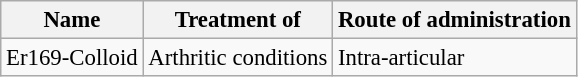<table class="wikitable" style="font-size:95%">
<tr>
<th>Name</th>
<th>Treatment of</th>
<th>Route of administration</th>
</tr>
<tr>
<td>Er169-Colloid</td>
<td>Arthritic conditions</td>
<td>Intra-articular</td>
</tr>
</table>
